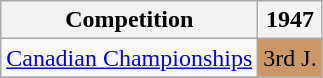<table class="wikitable">
<tr>
<th>Competition</th>
<th>1947</th>
</tr>
<tr>
<td><a href='#'>Canadian Championships</a></td>
<td align="center" bgcolor="#cc9966">3rd J.</td>
</tr>
<tr>
</tr>
</table>
